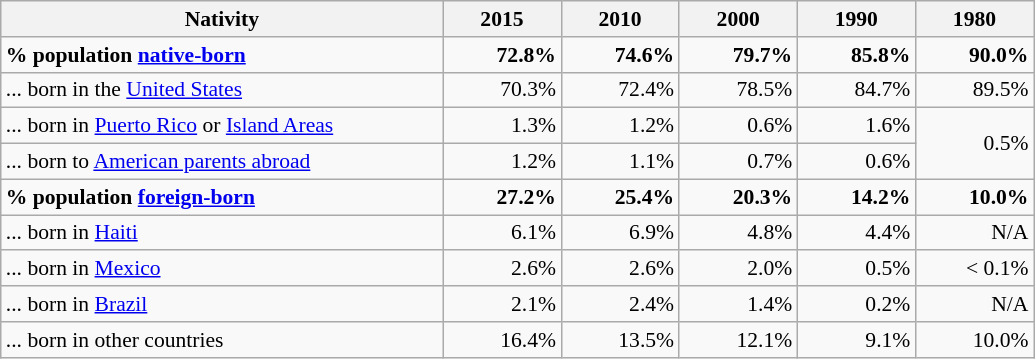<table class="wikitable" style="font-size: 90%; text-align: right;">
<tr>
<th style="width: 20em;">Nativity</th>
<th style="width: 5em;">2015</th>
<th style="width: 5em;">2010</th>
<th style="width: 5em;">2000</th>
<th style="width: 5em;">1990</th>
<th style="width: 5em;">1980</th>
</tr>
<tr>
<td style="text-align:left"><strong>% population <a href='#'>native-born</a></strong></td>
<td><strong>72.8%</strong></td>
<td><strong>74.6%</strong></td>
<td><strong>79.7%</strong></td>
<td><strong>85.8%</strong></td>
<td><strong>90.0%</strong></td>
</tr>
<tr>
<td style="text-align:left">... born in the <a href='#'>United States</a></td>
<td>70.3%</td>
<td>72.4%</td>
<td>78.5%</td>
<td>84.7%</td>
<td>89.5%</td>
</tr>
<tr>
<td style="text-align:left">... born in <a href='#'>Puerto Rico</a> or <a href='#'>Island Areas</a></td>
<td>1.3%</td>
<td>1.2%</td>
<td>0.6%</td>
<td>1.6%</td>
<td rowspan="2">0.5%</td>
</tr>
<tr>
<td style="text-align:left">... born to <a href='#'>American parents abroad</a></td>
<td>1.2%</td>
<td>1.1%</td>
<td>0.7%</td>
<td>0.6%</td>
</tr>
<tr>
<td style="text-align:left"><strong>% population <a href='#'>foreign-born</a></strong></td>
<td><strong>27.2%</strong></td>
<td><strong>25.4%</strong></td>
<td><strong>20.3%</strong></td>
<td><strong>14.2%</strong></td>
<td><strong>10.0%</strong></td>
</tr>
<tr>
<td style="text-align:left">... born in <a href='#'>Haiti</a></td>
<td>6.1%</td>
<td>6.9%</td>
<td>4.8%</td>
<td>4.4%</td>
<td>N/A</td>
</tr>
<tr>
<td style="text-align:left">... born in <a href='#'>Mexico</a></td>
<td>2.6%</td>
<td>2.6%</td>
<td>2.0%</td>
<td>0.5%</td>
<td>< 0.1%</td>
</tr>
<tr>
<td style="text-align:left">... born in <a href='#'>Brazil</a></td>
<td>2.1%</td>
<td>2.4%</td>
<td>1.4%</td>
<td>0.2%</td>
<td>N/A</td>
</tr>
<tr>
<td style="text-align:left">... born in other countries</td>
<td>16.4%</td>
<td>13.5%</td>
<td>12.1%</td>
<td>9.1%</td>
<td>10.0%</td>
</tr>
</table>
